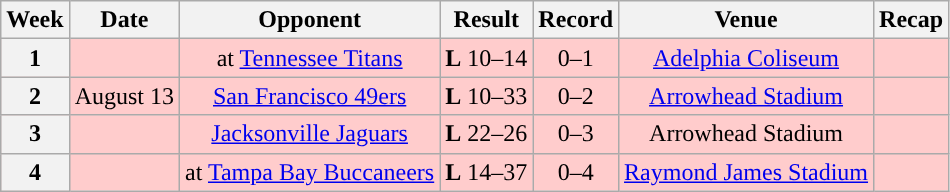<table class="wikitable" style="text-align:center">
<tr>
<th>Week</th>
<th>Date</th>
<th>Opponent</th>
<th>Result</th>
<th>Record</th>
<th>Venue</th>
<th>Recap</th>
</tr>
<tr style="background:#fcc">
<th>1</th>
<td></td>
<td>at <a href='#'>Tennessee Titans</a></td>
<td><strong>L</strong> 10–14</td>
<td>0–1</td>
<td><a href='#'>Adelphia Coliseum</a></td>
<td></td>
</tr>
<tr style="background:#fcc">
<th>2</th>
<td>August 13</td>
<td><a href='#'>San Francisco 49ers</a></td>
<td><strong>L</strong> 10–33</td>
<td>0–2</td>
<td><a href='#'>Arrowhead Stadium</a></td>
<td></td>
</tr>
<tr style="background:#fcc">
<th>3</th>
<td></td>
<td><a href='#'>Jacksonville Jaguars</a></td>
<td><strong>L</strong> 22–26</td>
<td>0–3</td>
<td>Arrowhead Stadium</td>
<td></td>
</tr>
<tr style="background:#fcc">
<th>4</th>
<td></td>
<td>at <a href='#'>Tampa Bay Buccaneers</a></td>
<td><strong>L</strong> 14–37</td>
<td>0–4</td>
<td><a href='#'>Raymond James Stadium</a></td>
<td></td>
</tr>
</table>
